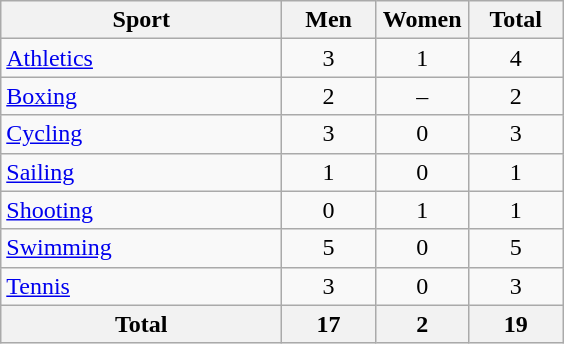<table class="wikitable sortable" style="text-align:center;">
<tr>
<th width=180>Sport</th>
<th width=55>Men</th>
<th width=55>Women</th>
<th width=55>Total</th>
</tr>
<tr>
<td align=left><a href='#'>Athletics</a></td>
<td>3</td>
<td>1</td>
<td>4</td>
</tr>
<tr>
<td align=left><a href='#'>Boxing</a></td>
<td>2</td>
<td>–</td>
<td>2</td>
</tr>
<tr>
<td align=left><a href='#'>Cycling</a></td>
<td>3</td>
<td>0</td>
<td>3</td>
</tr>
<tr>
<td align=left><a href='#'>Sailing</a></td>
<td>1</td>
<td>0</td>
<td>1</td>
</tr>
<tr>
<td align=left><a href='#'>Shooting</a></td>
<td>0</td>
<td>1</td>
<td>1</td>
</tr>
<tr>
<td align=left><a href='#'>Swimming</a></td>
<td>5</td>
<td>0</td>
<td>5</td>
</tr>
<tr>
<td align=left><a href='#'>Tennis</a></td>
<td>3</td>
<td>0</td>
<td>3</td>
</tr>
<tr>
<th>Total</th>
<th>17</th>
<th>2</th>
<th>19</th>
</tr>
</table>
